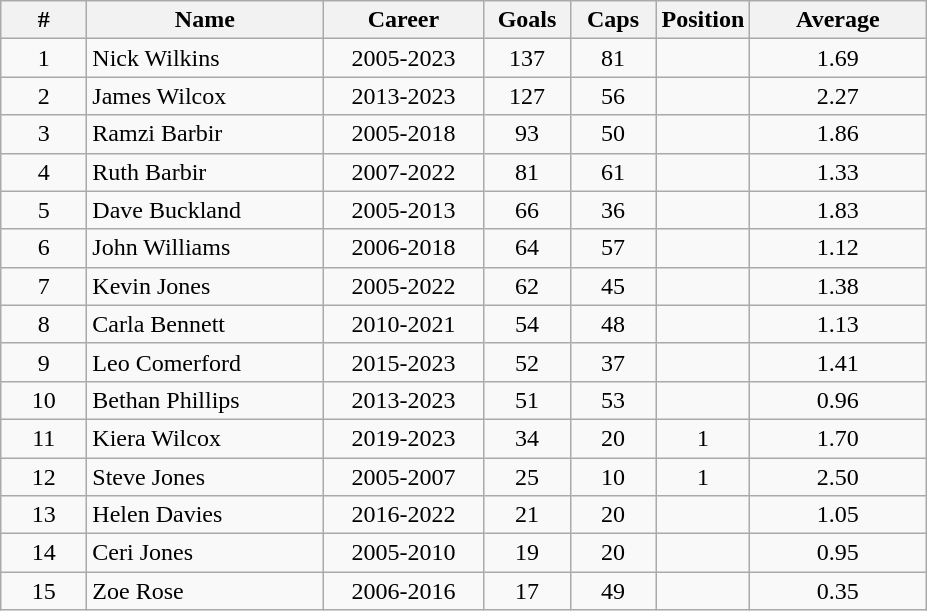<table class="wikitable sortable" style="text-align:center;">
<tr>
<th width="50">#</th>
<th style="width:150px;">Name</th>
<th style="width:100px;">Career</th>
<th width="50">Goals</th>
<th width="50">Caps</th>
<th width="50">Position</th>
<th style="width:110px;">Average</th>
</tr>
<tr>
<td>1</td>
<td style="text-align:left;">Nick Wilkins</td>
<td>2005-2023</td>
<td>137</td>
<td>81</td>
<td></td>
<td>1.69</td>
</tr>
<tr>
<td>2</td>
<td style="text-align:left;">James Wilcox</td>
<td>2013-2023</td>
<td>127</td>
<td>56</td>
<td></td>
<td>2.27</td>
</tr>
<tr>
<td>3</td>
<td style="text-align:left;">Ramzi Barbir</td>
<td>2005-2018</td>
<td>93</td>
<td>50</td>
<td></td>
<td>1.86</td>
</tr>
<tr>
<td>4</td>
<td style="text-align:left;">Ruth Barbir</td>
<td>2007-2022</td>
<td>81</td>
<td>61</td>
<td></td>
<td>1.33</td>
</tr>
<tr>
<td>5</td>
<td style="text-align:left;">Dave Buckland</td>
<td>2005-2013</td>
<td>66</td>
<td>36</td>
<td></td>
<td>1.83</td>
</tr>
<tr>
<td>6</td>
<td style="text-align:left;">John Williams</td>
<td>2006-2018</td>
<td>64</td>
<td>57</td>
<td></td>
<td>1.12</td>
</tr>
<tr>
<td>7</td>
<td style="text-align:left;">Kevin Jones</td>
<td>2005-2022</td>
<td>62</td>
<td>45</td>
<td></td>
<td>1.38</td>
</tr>
<tr>
<td>8</td>
<td style="text-align:left;">Carla Bennett</td>
<td>2010-2021</td>
<td>54</td>
<td>48</td>
<td></td>
<td>1.13</td>
</tr>
<tr>
<td>9</td>
<td style="text-align:left;">Leo Comerford</td>
<td>2015-2023</td>
<td>52</td>
<td>37</td>
<td></td>
<td>1.41</td>
</tr>
<tr>
<td>10</td>
<td style="text-align:left;">Bethan Phillips</td>
<td>2013-2023</td>
<td>51</td>
<td>53</td>
<td></td>
<td>0.96</td>
</tr>
<tr>
<td>11</td>
<td style="text-align:left;">Kiera Wilcox</td>
<td>2019-2023</td>
<td>34</td>
<td>20</td>
<td>1</td>
<td>1.70</td>
</tr>
<tr>
<td>12</td>
<td style="text-align:left;">Steve Jones</td>
<td>2005-2007</td>
<td>25</td>
<td>10</td>
<td>1</td>
<td>2.50</td>
</tr>
<tr>
<td>13</td>
<td style="text-align:left;">Helen Davies</td>
<td>2016-2022</td>
<td>21</td>
<td>20</td>
<td></td>
<td>1.05</td>
</tr>
<tr>
<td>14</td>
<td style="text-align:left;">Ceri Jones</td>
<td>2005-2010</td>
<td>19</td>
<td>20</td>
<td></td>
<td>0.95</td>
</tr>
<tr>
<td>15</td>
<td style="text-align:left;">Zoe Rose</td>
<td>2006-2016</td>
<td>17</td>
<td>49</td>
<td></td>
<td>0.35</td>
</tr>
</table>
